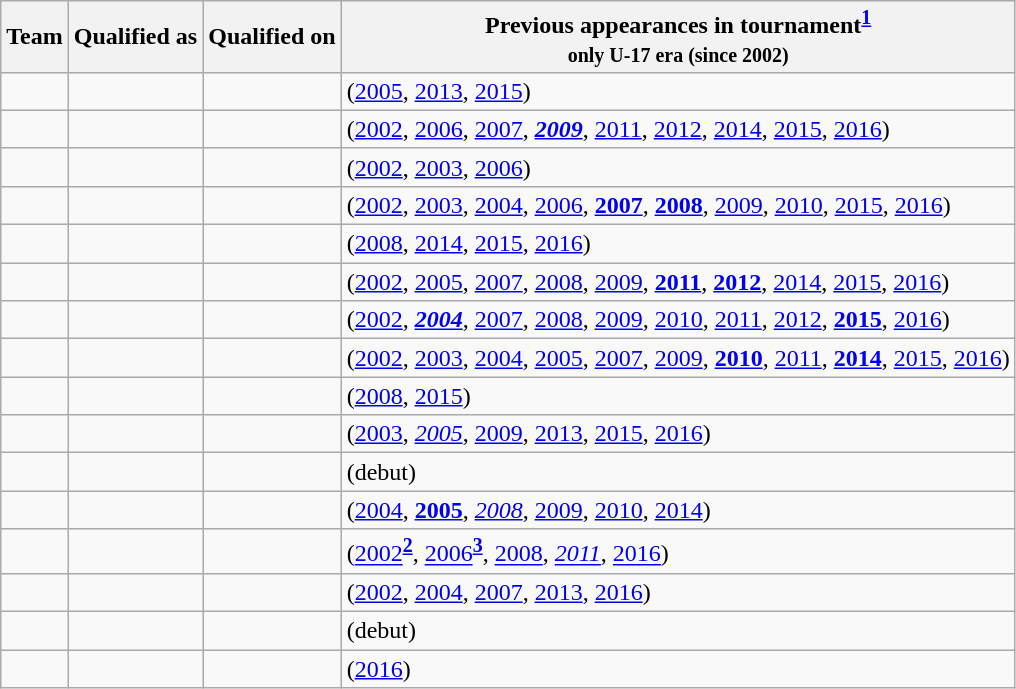<table class="wikitable sortable">
<tr>
<th>Team</th>
<th>Qualified as</th>
<th>Qualified on</th>
<th>Previous appearances in tournament<sup><strong><a href='#'>1</a></strong></sup><br><small>only U-17 era (since 2002)</small></th>
</tr>
<tr>
<td></td>
<td></td>
<td></td>
<td> (<a href='#'>2005</a>, <a href='#'>2013</a>, <a href='#'>2015</a>)</td>
</tr>
<tr>
<td></td>
<td></td>
<td></td>
<td> (<a href='#'>2002</a>, <a href='#'>2006</a>, <a href='#'>2007</a>, <strong><em><a href='#'>2009</a></em></strong>, <a href='#'>2011</a>, <a href='#'>2012</a>, <a href='#'>2014</a>, <a href='#'>2015</a>, <a href='#'>2016</a>)</td>
</tr>
<tr>
<td></td>
<td></td>
<td></td>
<td> (<a href='#'>2002</a>, <a href='#'>2003</a>, <a href='#'>2006</a>)</td>
</tr>
<tr>
<td></td>
<td></td>
<td></td>
<td> (<a href='#'>2002</a>, <a href='#'>2003</a>, <a href='#'>2004</a>, <a href='#'>2006</a>, <strong><a href='#'>2007</a></strong>, <strong><a href='#'>2008</a></strong>, <a href='#'>2009</a>, <a href='#'>2010</a>, <a href='#'>2015</a>, <a href='#'>2016</a>)</td>
</tr>
<tr>
<td></td>
<td></td>
<td></td>
<td> (<a href='#'>2008</a>, <a href='#'>2014</a>, <a href='#'>2015</a>, <a href='#'>2016</a>)</td>
</tr>
<tr>
<td></td>
<td></td>
<td></td>
<td> (<a href='#'>2002</a>, <a href='#'>2005</a>, <a href='#'>2007</a>, <a href='#'>2008</a>, <a href='#'>2009</a>, <strong><a href='#'>2011</a></strong>, <strong><a href='#'>2012</a></strong>, <a href='#'>2014</a>, <a href='#'>2015</a>, <a href='#'>2016</a>)</td>
</tr>
<tr>
<td></td>
<td></td>
<td></td>
<td> (<a href='#'>2002</a>, <strong><em><a href='#'>2004</a></em></strong>, <a href='#'>2007</a>, <a href='#'>2008</a>, <a href='#'>2009</a>, <a href='#'>2010</a>, <a href='#'>2011</a>, <a href='#'>2012</a>, <strong><a href='#'>2015</a></strong>, <a href='#'>2016</a>)</td>
</tr>
<tr>
<td></td>
<td></td>
<td></td>
<td> (<a href='#'>2002</a>, <a href='#'>2003</a>, <a href='#'>2004</a>, <a href='#'>2005</a>, <a href='#'>2007</a>, <a href='#'>2009</a>, <strong><a href='#'>2010</a></strong>, <a href='#'>2011</a>, <strong><a href='#'>2014</a></strong>, <a href='#'>2015</a>, <a href='#'>2016</a>)</td>
</tr>
<tr>
<td></td>
<td></td>
<td></td>
<td> (<a href='#'>2008</a>, <a href='#'>2015</a>)</td>
</tr>
<tr>
<td></td>
<td></td>
<td></td>
<td> (<a href='#'>2003</a>, <em><a href='#'>2005</a></em>, <a href='#'>2009</a>, <a href='#'>2013</a>, <a href='#'>2015</a>, <a href='#'>2016</a>)</td>
</tr>
<tr>
<td></td>
<td></td>
<td></td>
<td> (debut)</td>
</tr>
<tr>
<td></td>
<td></td>
<td></td>
<td> (<a href='#'>2004</a>, <strong><a href='#'>2005</a></strong>, <em><a href='#'>2008</a></em>, <a href='#'>2009</a>, <a href='#'>2010</a>, <a href='#'>2014</a>)</td>
</tr>
<tr>
<td></td>
<td></td>
<td></td>
<td> (<a href='#'>2002</a><sup><strong><a href='#'>2</a></strong></sup>, <a href='#'>2006</a><sup><strong><a href='#'>3</a></strong></sup>, <a href='#'>2008</a>, <em><a href='#'>2011</a></em>, <a href='#'>2016</a>)</td>
</tr>
<tr>
<td></td>
<td></td>
<td></td>
<td> (<a href='#'>2002</a>, <a href='#'>2004</a>, <a href='#'>2007</a>, <a href='#'>2013</a>, <a href='#'>2016</a>)</td>
</tr>
<tr>
<td></td>
<td></td>
<td></td>
<td> (debut)</td>
</tr>
<tr>
<td></td>
<td></td>
<td></td>
<td> (<a href='#'>2016</a>)</td>
</tr>
</table>
